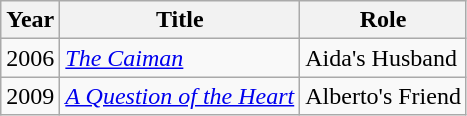<table class="wikitable sortable">
<tr>
<th>Year</th>
<th>Title</th>
<th>Role</th>
</tr>
<tr>
<td>2006</td>
<td><em><a href='#'>The Caiman</a></em></td>
<td>Aida's Husband</td>
</tr>
<tr>
<td>2009</td>
<td><em><a href='#'>A Question of the Heart</a></em></td>
<td>Alberto's Friend</td>
</tr>
</table>
